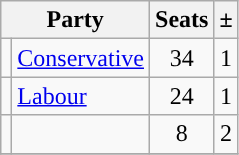<table class="sortable wikitable">
<tr>
<th colspan="2">Party</th>
<th>Seats</th>
<th>±</th>
</tr>
<tr>
<td style="background-color: "></td>
<td><a href='#'>Conservative</a></td>
<td align="center">34</td>
<td align="center">1</td>
</tr>
<tr>
<td style="background-color: "></td>
<td><a href='#'>Labour</a></td>
<td align="center">24</td>
<td align="center">1</td>
</tr>
<tr>
<td style="background-color: "></td>
<td><a href='#'></a></td>
<td align="center">8</td>
<td align="center">2</td>
</tr>
<tr>
</tr>
</table>
